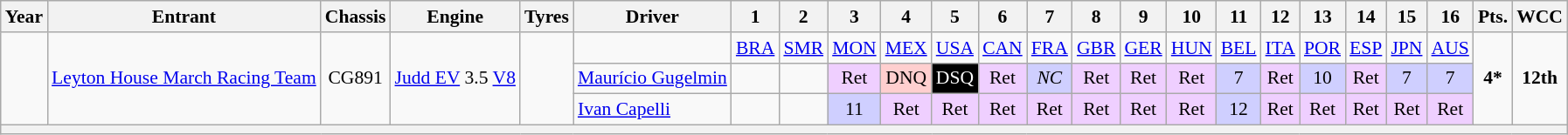<table class="wikitable" style="text-align:center; font-size:90%">
<tr>
<th>Year</th>
<th>Entrant</th>
<th>Chassis</th>
<th>Engine</th>
<th>Tyres</th>
<th>Driver</th>
<th>1</th>
<th>2</th>
<th>3</th>
<th>4</th>
<th>5</th>
<th>6</th>
<th>7</th>
<th>8</th>
<th>9</th>
<th>10</th>
<th>11</th>
<th>12</th>
<th>13</th>
<th>14</th>
<th>15</th>
<th>16</th>
<th>Pts.</th>
<th>WCC</th>
</tr>
<tr>
<td rowspan=3></td>
<td rowspan=3><a href='#'>Leyton House March Racing Team</a></td>
<td rowspan=3>CG891</td>
<td rowspan=3><a href='#'>Judd EV</a> 3.5 <a href='#'>V8</a></td>
<td rowspan=3></td>
<td></td>
<td><a href='#'>BRA</a></td>
<td><a href='#'>SMR</a></td>
<td><a href='#'>MON</a></td>
<td><a href='#'>MEX</a></td>
<td><a href='#'>USA</a></td>
<td><a href='#'>CAN</a></td>
<td><a href='#'>FRA</a></td>
<td><a href='#'>GBR</a></td>
<td><a href='#'>GER</a></td>
<td><a href='#'>HUN</a></td>
<td><a href='#'>BEL</a></td>
<td><a href='#'>ITA</a></td>
<td><a href='#'>POR</a></td>
<td><a href='#'>ESP</a></td>
<td><a href='#'>JPN</a></td>
<td><a href='#'>AUS</a></td>
<td rowspan="3"><strong>4*</strong></td>
<td rowspan="3"><strong>12th</strong></td>
</tr>
<tr>
<td align="left"><a href='#'>Maurício Gugelmin</a></td>
<td></td>
<td></td>
<td style="background:#EFCFFF;">Ret</td>
<td style="background:#FFCFCF;">DNQ</td>
<td style="background:#000000; color:white">DSQ</td>
<td style="background:#EFCFFF;">Ret</td>
<td style="background:#CFCFFF;"><em>NC</em></td>
<td style="background:#EFCFFF;">Ret</td>
<td style="background:#EFCFFF;">Ret</td>
<td style="background:#EFCFFF;">Ret</td>
<td style="background:#CFCFFF;">7</td>
<td style="background:#EFCFFF;">Ret</td>
<td style="background:#CFCFFF;">10</td>
<td style="background:#EFCFFF;">Ret</td>
<td style="background:#CFCFFF;">7</td>
<td style="background:#CFCFFF;">7</td>
</tr>
<tr>
<td align="left"><a href='#'>Ivan Capelli</a></td>
<td></td>
<td></td>
<td style="background:#CFCFFF;">11</td>
<td style="background:#EFCFFF;">Ret</td>
<td style="background:#EFCFFF;">Ret</td>
<td style="background:#EFCFFF;">Ret</td>
<td style="background:#EFCFFF;">Ret</td>
<td style="background:#EFCFFF;">Ret</td>
<td style="background:#EFCFFF;">Ret</td>
<td style="background:#EFCFFF;">Ret</td>
<td style="background:#CFCFFF;">12</td>
<td style="background:#EFCFFF;">Ret</td>
<td style="background:#EFCFFF;">Ret</td>
<td style="background:#EFCFFF;">Ret</td>
<td style="background:#EFCFFF;">Ret</td>
<td style="background:#EFCFFF;">Ret</td>
</tr>
<tr>
<th colspan="24"></th>
</tr>
</table>
